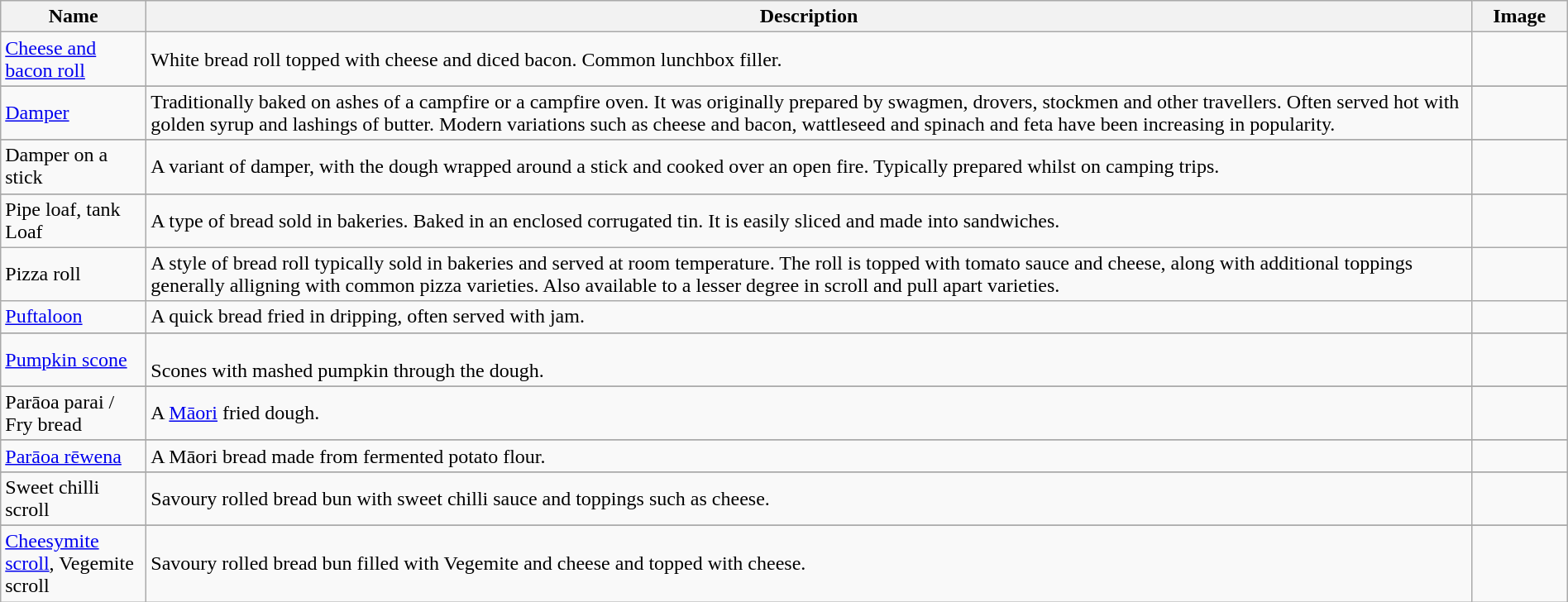<table class="wikitable sortable" style="width:100%;">
<tr>
<th style="width:110px;">Name</th>
<th>Description</th>
<th class="unsortable" style="width:70px;">Image</th>
</tr>
<tr>
<td><a href='#'>Cheese and bacon roll</a></td>
<td>White bread roll topped with cheese and diced bacon. Common lunchbox filler.</td>
<td></td>
</tr>
<tr>
</tr>
<tr>
<td><a href='#'>Damper</a></td>
<td>Traditionally baked on ashes of a campfire or a campfire oven. It was originally prepared by swagmen, drovers, stockmen and other travellers. Often served hot with golden syrup and lashings of butter. Modern variations such as cheese and bacon, wattleseed and spinach and feta have been increasing in popularity.</td>
<td></td>
</tr>
<tr>
</tr>
<tr>
<td>Damper on a stick</td>
<td>A variant of damper, with the dough wrapped around a stick and cooked over an open fire. Typically prepared whilst on camping trips.</td>
<td></td>
</tr>
<tr>
</tr>
<tr>
<td>Pipe loaf, tank Loaf</td>
<td>A type of bread sold in bakeries. Baked in an enclosed corrugated tin. It is easily sliced and made into sandwiches.</td>
<td></td>
</tr>
<tr>
<td>Pizza roll</td>
<td>A style of bread roll typically sold in bakeries and served at room temperature. The roll is topped with tomato sauce and cheese, along with additional toppings generally alligning with common pizza varieties. Also available to a lesser degree in scroll and pull apart varieties.</td>
</tr>
<tr>
<td><a href='#'>Puftaloon</a></td>
<td>A quick bread fried in dripping, often served with jam.</td>
<td></td>
</tr>
<tr>
</tr>
<tr>
<td><a href='#'>Pumpkin scone</a></td>
<td><br>Scones with mashed pumpkin through the dough.</td>
<td></td>
</tr>
<tr>
</tr>
<tr>
<td>Parāoa parai / Fry bread</td>
<td>A <a href='#'>Māori</a> fried dough.</td>
<td></td>
</tr>
<tr>
</tr>
<tr>
<td><a href='#'>Parāoa rēwena</a></td>
<td>A Māori bread made from fermented potato flour.</td>
<td></td>
</tr>
<tr>
</tr>
<tr>
<td>Sweet chilli scroll</td>
<td>Savoury rolled bread bun with sweet chilli sauce and toppings such as cheese.</td>
<td></td>
</tr>
<tr>
</tr>
<tr>
<td><a href='#'>Cheesymite scroll</a>, Vegemite scroll</td>
<td>Savoury rolled bread bun filled with Vegemite and cheese and topped with cheese.</td>
<td></td>
</tr>
</table>
